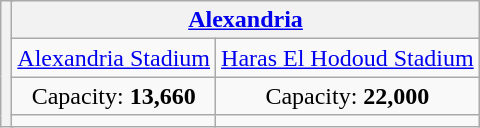<table class="wikitable" style="margin:1em auto; text-align:center">
<tr>
<th rowspan="4" colspan="2"></th>
<th colspan=2><a href='#'>Alexandria</a></th>
</tr>
<tr>
<td><a href='#'>Alexandria Stadium</a></td>
<td><a href='#'>Haras El Hodoud Stadium</a></td>
</tr>
<tr>
<td>Capacity: <strong>13,660</strong></td>
<td>Capacity: <strong>22,000</strong></td>
</tr>
<tr>
<td></td>
<td></td>
</tr>
</table>
